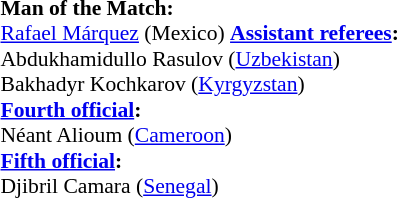<table style="width:50%; font-size:90%;">
<tr>
<td><br><strong>Man of the Match:</strong>
<br><a href='#'>Rafael Márquez</a> (Mexico)
<strong><a href='#'>Assistant referees</a>:</strong>
<br>Abdukhamidullo Rasulov (<a href='#'>Uzbekistan</a>)
<br>Bakhadyr Kochkarov (<a href='#'>Kyrgyzstan</a>)
<br><strong><a href='#'>Fourth official</a>:</strong>
<br>Néant Alioum (<a href='#'>Cameroon</a>)
<br><strong><a href='#'>Fifth official</a>:</strong>
<br>Djibril Camara (<a href='#'>Senegal</a>)</td>
</tr>
</table>
